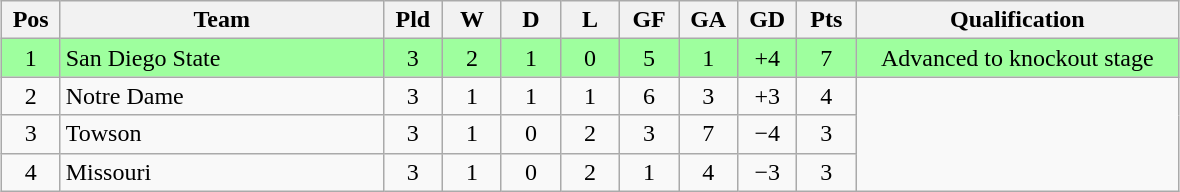<table class="wikitable" style="text-align:center; margin: 1em auto">
<tr>
<th style="width:2em">Pos</th>
<th style="width:13em">Team</th>
<th style="width:2em">Pld</th>
<th style="width:2em">W</th>
<th style="width:2em">D</th>
<th style="width:2em">L</th>
<th style="width:2em">GF</th>
<th style="width:2em">GA</th>
<th style="width:2em">GD</th>
<th style="width:2em">Pts</th>
<th style="width:13em">Qualification</th>
</tr>
<tr bgcolor="#9eff9e">
<td>1</td>
<td style="text-align:left">San Diego State</td>
<td>3</td>
<td>2</td>
<td>1</td>
<td>0</td>
<td>5</td>
<td>1</td>
<td>+4</td>
<td>7</td>
<td>Advanced to knockout stage</td>
</tr>
<tr>
<td>2</td>
<td style="text-align:left">Notre Dame</td>
<td>3</td>
<td>1</td>
<td>1</td>
<td>1</td>
<td>6</td>
<td>3</td>
<td>+3</td>
<td>4</td>
</tr>
<tr>
<td>3</td>
<td style="text-align:left">Towson</td>
<td>3</td>
<td>1</td>
<td>0</td>
<td>2</td>
<td>3</td>
<td>7</td>
<td>−4</td>
<td>3</td>
</tr>
<tr>
<td>4</td>
<td style="text-align:left">Missouri</td>
<td>3</td>
<td>1</td>
<td>0</td>
<td>2</td>
<td>1</td>
<td>4</td>
<td>−3</td>
<td>3</td>
</tr>
</table>
